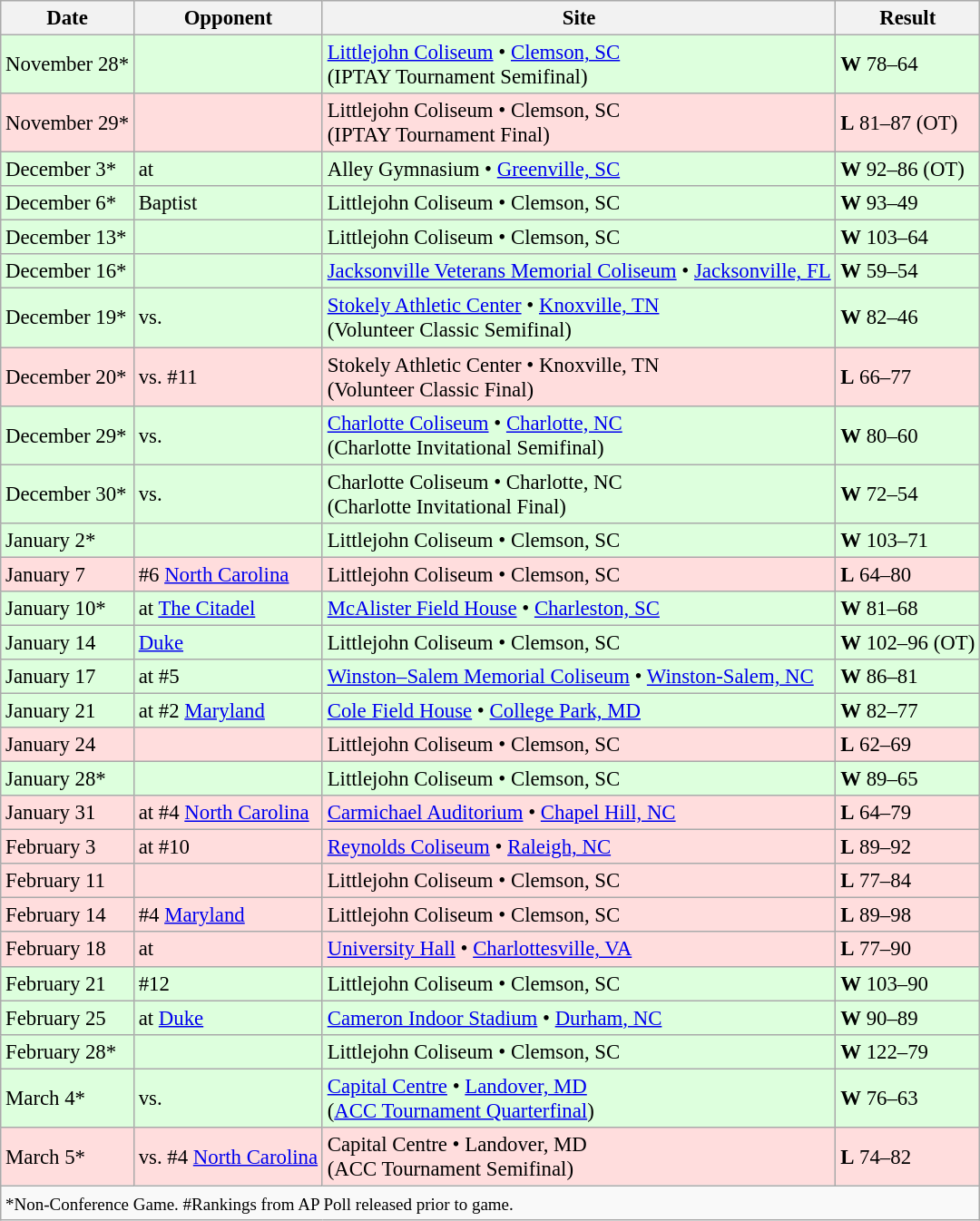<table class="wikitable" style="font-size:95%;">
<tr>
<th>Date</th>
<th>Opponent</th>
<th> Site</th>
<th>Result</th>
</tr>
<tr style="background: #ddffdd;">
<td>November 28*</td>
<td></td>
<td><a href='#'>Littlejohn Coliseum</a> • <a href='#'>Clemson, SC</a><br>(IPTAY Tournament Semifinal)</td>
<td><strong>W</strong> 78–64</td>
</tr>
<tr style="background: #ffdddd;">
<td>November 29*</td>
<td></td>
<td>Littlejohn Coliseum • Clemson, SC<br>(IPTAY Tournament Final)</td>
<td><strong>L</strong> 81–87 (OT)</td>
</tr>
<tr style="background: #ddffdd;">
<td>December 3*</td>
<td>at </td>
<td>Alley Gymnasium • <a href='#'>Greenville, SC</a></td>
<td><strong>W</strong> 92–86 (OT)</td>
</tr>
<tr style="background: #ddffdd;">
<td>December 6*</td>
<td>Baptist</td>
<td>Littlejohn Coliseum • Clemson, SC</td>
<td><strong>W</strong> 93–49</td>
</tr>
<tr style="background: #ddffdd;">
<td>December 13*</td>
<td></td>
<td>Littlejohn Coliseum • Clemson, SC</td>
<td><strong>W</strong> 103–64</td>
</tr>
<tr style="background: #ddffdd;">
<td>December 16*</td>
<td></td>
<td><a href='#'>Jacksonville Veterans Memorial Coliseum</a> • <a href='#'>Jacksonville, FL</a></td>
<td><strong>W</strong> 59–54</td>
</tr>
<tr style="background: #ddffdd;">
<td>December 19*</td>
<td>vs. </td>
<td><a href='#'>Stokely Athletic Center</a> • <a href='#'>Knoxville, TN</a><br>(Volunteer Classic Semifinal)</td>
<td><strong>W</strong> 82–46</td>
</tr>
<tr style="background: #ffdddd;">
<td>December 20*</td>
<td>vs. #11 </td>
<td>Stokely Athletic Center • Knoxville, TN<br>(Volunteer Classic Final)</td>
<td><strong>L</strong> 66–77</td>
</tr>
<tr style="background: #ddffdd;">
<td>December 29*</td>
<td>vs. </td>
<td><a href='#'>Charlotte Coliseum</a> • <a href='#'>Charlotte, NC</a><br>(Charlotte Invitational Semifinal)</td>
<td><strong>W</strong> 80–60</td>
</tr>
<tr style="background: #ddffdd;">
<td>December 30*</td>
<td>vs. </td>
<td>Charlotte Coliseum • Charlotte, NC<br>(Charlotte Invitational Final)</td>
<td><strong>W</strong> 72–54</td>
</tr>
<tr style="background: #ddffdd;">
<td>January 2*</td>
<td></td>
<td>Littlejohn Coliseum • Clemson, SC</td>
<td><strong>W</strong> 103–71</td>
</tr>
<tr style="background: #ffdddd;">
<td>January 7</td>
<td>#6 <a href='#'>North Carolina</a></td>
<td>Littlejohn Coliseum • Clemson, SC</td>
<td><strong>L</strong> 64–80</td>
</tr>
<tr style="background: #ddffdd;">
<td>January 10*</td>
<td>at <a href='#'>The Citadel</a></td>
<td><a href='#'>McAlister Field House</a> • <a href='#'>Charleston, SC</a></td>
<td><strong>W</strong> 81–68</td>
</tr>
<tr style="background: #ddffdd;">
<td>January 14</td>
<td><a href='#'>Duke</a></td>
<td>Littlejohn Coliseum • Clemson, SC</td>
<td><strong>W</strong> 102–96 (OT)</td>
</tr>
<tr style="background: #ddffdd;">
<td>January 17</td>
<td>at #5 </td>
<td><a href='#'>Winston–Salem Memorial Coliseum</a> • <a href='#'>Winston-Salem, NC</a></td>
<td><strong>W</strong> 86–81</td>
</tr>
<tr style="background: #ddffdd;">
<td>January 21</td>
<td>at #2 <a href='#'>Maryland</a></td>
<td><a href='#'>Cole Field House</a> • <a href='#'>College Park, MD</a></td>
<td><strong>W</strong> 82–77</td>
</tr>
<tr style="background: #ffdddd;">
<td>January 24</td>
<td></td>
<td>Littlejohn Coliseum • Clemson, SC</td>
<td><strong>L</strong> 62–69</td>
</tr>
<tr style="background: #ddffdd;">
<td>January 28*</td>
<td></td>
<td>Littlejohn Coliseum • Clemson, SC</td>
<td><strong>W</strong> 89–65</td>
</tr>
<tr style="background: #ffdddd;">
<td>January 31</td>
<td>at #4 <a href='#'>North Carolina</a></td>
<td><a href='#'>Carmichael Auditorium</a> • <a href='#'>Chapel Hill, NC</a></td>
<td><strong>L</strong> 64–79</td>
</tr>
<tr style="background: #ffdddd;">
<td>February 3</td>
<td>at #10 </td>
<td><a href='#'>Reynolds Coliseum</a> • <a href='#'>Raleigh, NC</a></td>
<td><strong>L</strong> 89–92</td>
</tr>
<tr style="background: #ffdddd;">
<td>February 11</td>
<td></td>
<td>Littlejohn Coliseum • Clemson, SC</td>
<td><strong>L</strong> 77–84</td>
</tr>
<tr style="background: #ffdddd;">
<td>February 14</td>
<td>#4 <a href='#'>Maryland</a></td>
<td>Littlejohn Coliseum • Clemson, SC</td>
<td><strong>L</strong> 89–98</td>
</tr>
<tr style="background: #ffdddd;">
<td>February 18</td>
<td>at </td>
<td><a href='#'>University Hall</a> • <a href='#'>Charlottesville, VA</a></td>
<td><strong>L</strong> 77–90</td>
</tr>
<tr style="background: #ddffdd;">
<td>February 21</td>
<td>#12 </td>
<td>Littlejohn Coliseum • Clemson, SC</td>
<td><strong>W</strong> 103–90</td>
</tr>
<tr style="background: #ddffdd;">
<td>February 25</td>
<td>at <a href='#'>Duke</a></td>
<td><a href='#'>Cameron Indoor Stadium</a> • <a href='#'>Durham, NC</a></td>
<td><strong>W</strong> 90–89</td>
</tr>
<tr style="background: #ddffdd;">
<td>February 28*</td>
<td></td>
<td>Littlejohn Coliseum • Clemson, SC</td>
<td><strong>W</strong> 122–79</td>
</tr>
<tr style="background: #ddffdd;">
<td>March 4*</td>
<td>vs. </td>
<td><a href='#'>Capital Centre</a> • <a href='#'>Landover, MD</a><br>(<a href='#'>ACC Tournament Quarterfinal</a>)</td>
<td><strong>W</strong> 76–63</td>
</tr>
<tr style="background: #ffdddd;">
<td>March 5*</td>
<td>vs. #4 <a href='#'>North Carolina</a></td>
<td>Capital Centre • Landover, MD<br>(ACC Tournament Semifinal)</td>
<td><strong>L</strong> 74–82</td>
</tr>
<tr style="background:#f9f9f9;">
<td colspan=5><small>*Non-Conference Game. #Rankings from AP Poll released prior to game.</small></td>
</tr>
</table>
